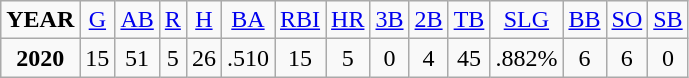<table class="wikitable">
<tr align=center>
<td><strong>YEAR</strong></td>
<td><a href='#'>G</a></td>
<td><a href='#'>AB</a></td>
<td><a href='#'>R</a></td>
<td><a href='#'>H</a></td>
<td><a href='#'>BA</a></td>
<td><a href='#'>RBI</a></td>
<td><a href='#'>HR</a></td>
<td><a href='#'>3B</a></td>
<td><a href='#'>2B</a></td>
<td><a href='#'>TB</a></td>
<td><a href='#'>SLG</a></td>
<td><a href='#'>BB</a></td>
<td><a href='#'>SO</a></td>
<td><a href='#'>SB</a></td>
</tr>
<tr align=center>
<td><strong>2020</strong></td>
<td>15</td>
<td>51</td>
<td>5</td>
<td>26</td>
<td>.510</td>
<td>15</td>
<td>5</td>
<td>0</td>
<td>4</td>
<td>45</td>
<td>.882%</td>
<td>6</td>
<td>6</td>
<td>0</td>
</tr>
</table>
